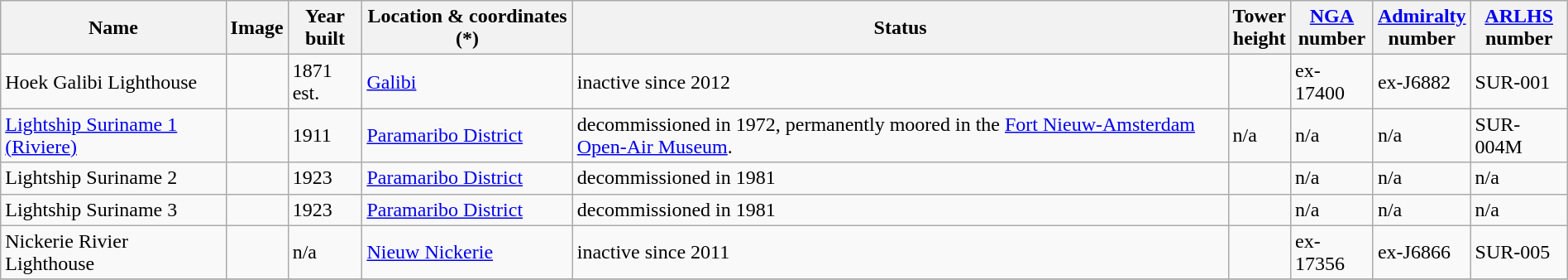<table class="wikitable sortable" style="width:100%">
<tr>
<th>Name</th>
<th>Image</th>
<th>Year<br>built</th>
<th>Location & coordinates (*)</th>
<th>Status</th>
<th>Tower<br>height</th>
<th><a href='#'>NGA</a><br>number</th>
<th><a href='#'>Admiralty</a><br>number</th>
<th><a href='#'>ARLHS</a><br>number</th>
</tr>
<tr>
<td>Hoek Galibi Lighthouse</td>
<td></td>
<td>1871 est.</td>
<td><a href='#'>Galibi</a><br> </td>
<td>inactive since 2012</td>
<td></td>
<td>ex-17400</td>
<td>ex-J6882</td>
<td>SUR-001</td>
</tr>
<tr>
<td><a href='#'>Lightship Suriname 1 (Riviere)</a></td>
<td></td>
<td>1911</td>
<td><a href='#'>Paramaribo District</a><br> </td>
<td>decommissioned in 1972, permanently moored in the <a href='#'>Fort Nieuw-Amsterdam Open-Air Museum</a>.</td>
<td>n/a</td>
<td>n/a</td>
<td>n/a</td>
<td>SUR-004M</td>
</tr>
<tr>
<td>Lightship Suriname 2</td>
<td></td>
<td>1923</td>
<td><a href='#'>Paramaribo District</a><br> </td>
<td>decommissioned in 1981</td>
<td></td>
<td>n/a</td>
<td>n/a</td>
<td>n/a</td>
</tr>
<tr>
<td>Lightship Suriname 3</td>
<td></td>
<td>1923</td>
<td><a href='#'>Paramaribo District</a><br> </td>
<td>decommissioned in 1981</td>
<td></td>
<td>n/a</td>
<td>n/a</td>
<td>n/a</td>
</tr>
<tr>
<td>Nickerie Rivier Lighthouse</td>
<td></td>
<td>n/a</td>
<td><a href='#'>Nieuw Nickerie</a><br> </td>
<td>inactive since 2011</td>
<td></td>
<td>ex-17356</td>
<td>ex-J6866</td>
<td>SUR-005</td>
</tr>
<tr>
</tr>
</table>
